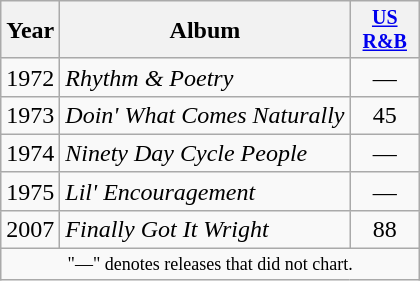<table class="wikitable" style=text-align:center;>
<tr>
<th>Year</th>
<th>Album</th>
<th width=40 style="font-size:smaller;"><a href='#'>US<br>R&B</a><br></th>
</tr>
<tr>
<td>1972</td>
<td align=left><em>Rhythm & Poetry</em></td>
<td>—</td>
</tr>
<tr>
<td>1973</td>
<td align=left><em>Doin' What Comes Naturally</em></td>
<td>45</td>
</tr>
<tr>
<td>1974</td>
<td align=left><em>Ninety Day Cycle People</em></td>
<td>—</td>
</tr>
<tr>
<td>1975</td>
<td align=left><em>Lil' Encouragement</em></td>
<td>—</td>
</tr>
<tr>
<td>2007</td>
<td align=left><em>Finally Got It Wright</em></td>
<td>88</td>
</tr>
<tr>
<td colspan="6" style="text-align:center; font-size:9pt;">"—" denotes releases that did not chart.</td>
</tr>
</table>
